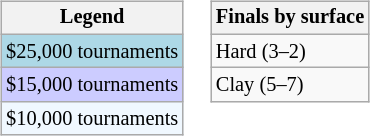<table>
<tr valign=top>
<td><br><table class=wikitable style="font-size:85%">
<tr>
<th>Legend</th>
</tr>
<tr style="background:lightblue;">
<td>$25,000 tournaments</td>
</tr>
<tr style="background:#ccccff;">
<td>$15,000 tournaments</td>
</tr>
<tr style="background:#f0f8ff;">
<td>$10,000 tournaments</td>
</tr>
</table>
</td>
<td><br><table class=wikitable style="font-size:85%">
<tr>
<th>Finals by surface</th>
</tr>
<tr>
<td>Hard (3–2)</td>
</tr>
<tr>
<td>Clay (5–7)</td>
</tr>
</table>
</td>
</tr>
</table>
